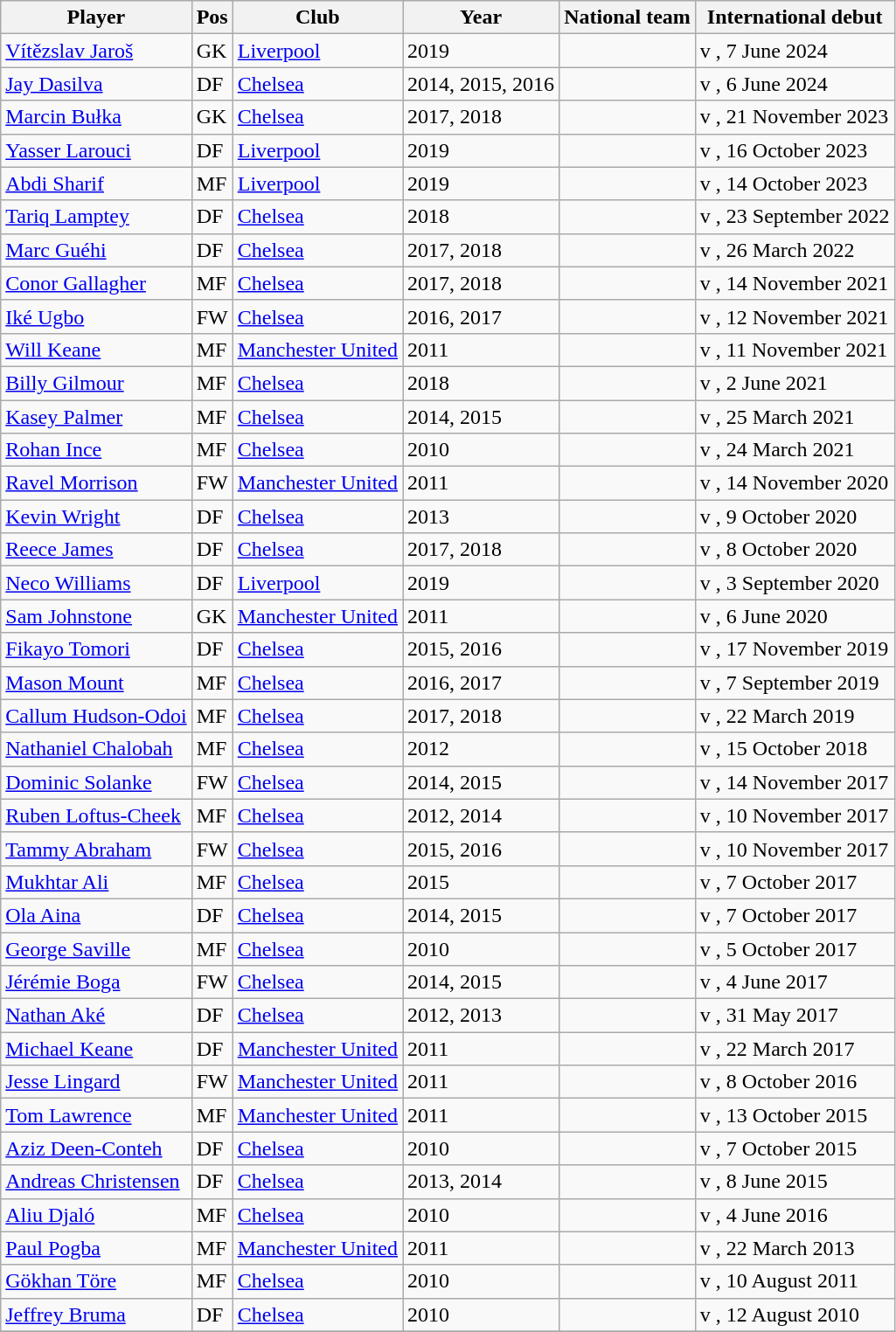<table class="wikitable sortable">
<tr>
<th>Player</th>
<th>Pos</th>
<th>Club</th>
<th>Year</th>
<th>National team</th>
<th>International debut</th>
</tr>
<tr>
<td><a href='#'>Vítězslav Jaroš</a></td>
<td>GK</td>
<td><a href='#'>Liverpool</a></td>
<td>2019</td>
<td></td>
<td>v , 7 June 2024</td>
</tr>
<tr>
<td><a href='#'>Jay Dasilva</a></td>
<td>DF</td>
<td><a href='#'>Chelsea</a></td>
<td>2014, 2015, 2016</td>
<td></td>
<td>v , 6 June 2024</td>
</tr>
<tr>
<td><a href='#'>Marcin Bułka</a></td>
<td>GK</td>
<td><a href='#'>Chelsea</a></td>
<td>2017, 2018</td>
<td></td>
<td>v , 21 November 2023</td>
</tr>
<tr>
<td><a href='#'>Yasser Larouci</a></td>
<td>DF</td>
<td><a href='#'>Liverpool</a></td>
<td>2019</td>
<td></td>
<td>v , 16 October 2023</td>
</tr>
<tr>
<td><a href='#'>Abdi Sharif</a></td>
<td>MF</td>
<td><a href='#'>Liverpool</a></td>
<td>2019</td>
<td></td>
<td>v , 14 October 2023</td>
</tr>
<tr>
<td><a href='#'>Tariq Lamptey</a></td>
<td>DF</td>
<td><a href='#'>Chelsea</a></td>
<td>2018</td>
<td></td>
<td>v , 23 September 2022</td>
</tr>
<tr>
<td><a href='#'>Marc Guéhi</a></td>
<td>DF</td>
<td><a href='#'>Chelsea</a></td>
<td>2017, 2018</td>
<td></td>
<td>v , 26 March 2022</td>
</tr>
<tr>
<td><a href='#'>Conor Gallagher</a></td>
<td>MF</td>
<td><a href='#'>Chelsea</a></td>
<td>2017, 2018</td>
<td></td>
<td>v , 14 November 2021</td>
</tr>
<tr>
<td><a href='#'>Iké Ugbo</a></td>
<td>FW</td>
<td><a href='#'>Chelsea</a></td>
<td>2016, 2017</td>
<td></td>
<td>v , 12 November 2021</td>
</tr>
<tr>
<td><a href='#'>Will Keane</a></td>
<td>MF</td>
<td><a href='#'>Manchester United</a></td>
<td>2011</td>
<td></td>
<td>v , 11 November 2021</td>
</tr>
<tr>
<td><a href='#'>Billy Gilmour</a></td>
<td>MF</td>
<td><a href='#'>Chelsea</a></td>
<td>2018</td>
<td></td>
<td>v , 2 June 2021</td>
</tr>
<tr>
<td><a href='#'>Kasey Palmer</a></td>
<td>MF</td>
<td><a href='#'>Chelsea</a></td>
<td>2014, 2015</td>
<td></td>
<td>v , 25 March 2021</td>
</tr>
<tr>
<td><a href='#'>Rohan Ince</a></td>
<td>MF</td>
<td><a href='#'>Chelsea</a></td>
<td>2010</td>
<td></td>
<td>v , 24 March 2021</td>
</tr>
<tr>
<td><a href='#'>Ravel Morrison</a></td>
<td>FW</td>
<td><a href='#'>Manchester United</a></td>
<td>2011</td>
<td></td>
<td>v , 14 November 2020</td>
</tr>
<tr>
<td><a href='#'>Kevin Wright</a></td>
<td>DF</td>
<td><a href='#'>Chelsea</a></td>
<td>2013</td>
<td></td>
<td>v , 9 October 2020</td>
</tr>
<tr>
<td><a href='#'>Reece James</a></td>
<td>DF</td>
<td><a href='#'>Chelsea</a></td>
<td>2017, 2018</td>
<td></td>
<td>v , 8 October 2020</td>
</tr>
<tr>
<td><a href='#'>Neco Williams</a></td>
<td>DF</td>
<td><a href='#'>Liverpool</a></td>
<td>2019</td>
<td></td>
<td>v , 3 September 2020</td>
</tr>
<tr>
<td><a href='#'>Sam Johnstone</a></td>
<td>GK</td>
<td><a href='#'>Manchester United</a></td>
<td>2011</td>
<td></td>
<td>v , 6 June 2020</td>
</tr>
<tr>
<td><a href='#'>Fikayo Tomori</a></td>
<td>DF</td>
<td><a href='#'>Chelsea</a></td>
<td>2015, 2016</td>
<td></td>
<td>v , 17 November 2019</td>
</tr>
<tr>
<td><a href='#'>Mason Mount</a></td>
<td>MF</td>
<td><a href='#'>Chelsea</a></td>
<td>2016, 2017</td>
<td></td>
<td>v , 7 September 2019</td>
</tr>
<tr>
<td><a href='#'>Callum Hudson-Odoi</a></td>
<td>MF</td>
<td><a href='#'>Chelsea</a></td>
<td>2017, 2018</td>
<td></td>
<td>v , 22 March 2019</td>
</tr>
<tr>
<td><a href='#'>Nathaniel Chalobah</a></td>
<td>MF</td>
<td><a href='#'>Chelsea</a></td>
<td>2012</td>
<td></td>
<td>v , 15 October 2018</td>
</tr>
<tr>
<td><a href='#'>Dominic Solanke</a></td>
<td>FW</td>
<td><a href='#'>Chelsea</a></td>
<td>2014, 2015</td>
<td></td>
<td>v , 14 November 2017</td>
</tr>
<tr>
<td><a href='#'>Ruben Loftus-Cheek</a></td>
<td>MF</td>
<td><a href='#'>Chelsea</a></td>
<td>2012, 2014</td>
<td></td>
<td>v , 10 November 2017</td>
</tr>
<tr>
<td><a href='#'>Tammy Abraham</a></td>
<td>FW</td>
<td><a href='#'>Chelsea</a></td>
<td>2015, 2016</td>
<td></td>
<td>v , 10 November 2017</td>
</tr>
<tr>
<td><a href='#'>Mukhtar Ali</a></td>
<td>MF</td>
<td><a href='#'>Chelsea</a></td>
<td>2015</td>
<td></td>
<td>v , 7 October 2017</td>
</tr>
<tr>
<td><a href='#'>Ola Aina</a></td>
<td>DF</td>
<td><a href='#'>Chelsea</a></td>
<td>2014, 2015</td>
<td></td>
<td>v , 7 October 2017</td>
</tr>
<tr>
<td><a href='#'>George Saville</a></td>
<td>MF</td>
<td><a href='#'>Chelsea</a></td>
<td>2010</td>
<td></td>
<td>v , 5 October 2017</td>
</tr>
<tr>
<td><a href='#'>Jérémie Boga</a></td>
<td>FW</td>
<td><a href='#'>Chelsea</a></td>
<td>2014, 2015</td>
<td></td>
<td>v , 4 June 2017</td>
</tr>
<tr>
<td><a href='#'>Nathan Aké</a></td>
<td>DF</td>
<td><a href='#'>Chelsea</a></td>
<td>2012, 2013</td>
<td></td>
<td>v , 31 May 2017</td>
</tr>
<tr>
<td><a href='#'>Michael Keane</a></td>
<td>DF</td>
<td><a href='#'>Manchester United</a></td>
<td>2011</td>
<td></td>
<td>v , 22 March 2017</td>
</tr>
<tr>
<td><a href='#'>Jesse Lingard</a></td>
<td>FW</td>
<td><a href='#'>Manchester United</a></td>
<td>2011</td>
<td></td>
<td>v , 8 October 2016</td>
</tr>
<tr>
<td><a href='#'>Tom Lawrence</a></td>
<td>MF</td>
<td><a href='#'>Manchester United</a></td>
<td>2011</td>
<td></td>
<td>v , 13 October 2015</td>
</tr>
<tr>
<td><a href='#'>Aziz Deen-Conteh</a></td>
<td>DF</td>
<td><a href='#'>Chelsea</a></td>
<td>2010</td>
<td></td>
<td>v , 7 October 2015</td>
</tr>
<tr>
<td><a href='#'>Andreas Christensen</a></td>
<td>DF</td>
<td><a href='#'>Chelsea</a></td>
<td>2013, 2014</td>
<td></td>
<td>v , 8 June 2015</td>
</tr>
<tr>
<td><a href='#'>Aliu Djaló</a></td>
<td>MF</td>
<td><a href='#'>Chelsea</a></td>
<td>2010</td>
<td></td>
<td>v , 4 June 2016</td>
</tr>
<tr>
<td><a href='#'>Paul Pogba</a></td>
<td>MF</td>
<td><a href='#'>Manchester United</a></td>
<td>2011</td>
<td></td>
<td>v , 22 March 2013</td>
</tr>
<tr>
<td><a href='#'>Gökhan Töre</a></td>
<td>MF</td>
<td><a href='#'>Chelsea</a></td>
<td>2010</td>
<td></td>
<td>v , 10 August 2011</td>
</tr>
<tr>
<td><a href='#'>Jeffrey Bruma</a></td>
<td>DF</td>
<td><a href='#'>Chelsea</a></td>
<td>2010</td>
<td></td>
<td>v , 12 August 2010</td>
</tr>
<tr>
</tr>
</table>
